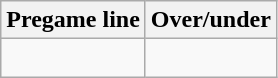<table class="wikitable">
<tr align="center">
<th style=>Pregame line</th>
<th style=>Over/under</th>
</tr>
<tr align="center">
<td> </td>
<td> </td>
</tr>
</table>
